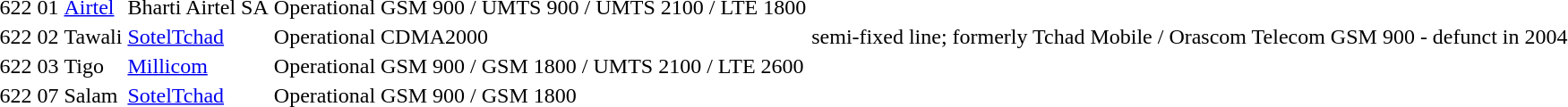<table>
<tr>
<td>622</td>
<td>01</td>
<td><a href='#'>Airtel</a></td>
<td>Bharti Airtel SA</td>
<td>Operational</td>
<td>GSM 900 / UMTS 900 / UMTS 2100 / LTE 1800</td>
<td></td>
</tr>
<tr>
<td>622</td>
<td>02</td>
<td>Tawali</td>
<td><a href='#'>SotelTchad</a></td>
<td>Operational</td>
<td>CDMA2000</td>
<td>semi-fixed line; formerly Tchad Mobile / Orascom Telecom GSM 900 - defunct in 2004</td>
</tr>
<tr>
<td>622</td>
<td>03</td>
<td>Tigo</td>
<td><a href='#'>Millicom</a></td>
<td>Operational</td>
<td>GSM 900 / GSM 1800 / UMTS 2100 / LTE 2600</td>
<td></td>
</tr>
<tr>
<td>622</td>
<td>07</td>
<td>Salam</td>
<td><a href='#'>SotelTchad</a></td>
<td>Operational</td>
<td>GSM 900 / GSM 1800</td>
<td></td>
</tr>
</table>
